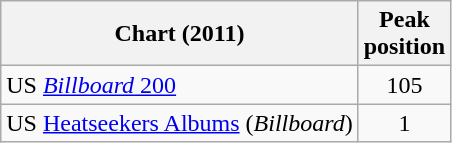<table class="wikitable">
<tr>
<th>Chart (2011)</th>
<th>Peak<br>position</th>
</tr>
<tr>
<td>US <a href='#'><em>Billboard</em> 200</a></td>
<td align="center">105</td>
</tr>
<tr>
<td>US <a href='#'>Heatseekers Albums</a> (<em>Billboard</em>)</td>
<td align="center">1</td>
</tr>
</table>
